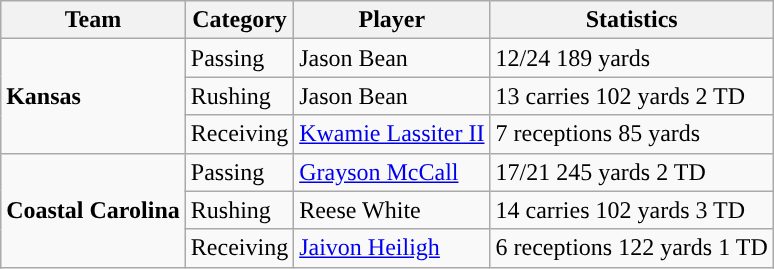<table class="wikitable" style="float: right;">
<tr>
<th>Team</th>
<th>Category</th>
<th>Player</th>
<th>Statistics</th>
</tr>
<tr>
<td rowspan=3><strong>Kansas</strong></td>
<td>Passing</td>
<td>Jason Bean</td>
<td>12/24	189	yards</td>
</tr>
<tr>
<td>Rushing</td>
<td>Jason Bean</td>
<td>13 carries 102 yards 2 TD</td>
</tr>
<tr>
<td>Receiving</td>
<td><a href='#'>Kwamie Lassiter II</a></td>
<td>7 receptions 85 yards</td>
</tr>
<tr>
<td rowspan=3><strong>Coastal Carolina</strong></td>
<td>Passing</td>
<td><a href='#'>Grayson McCall</a></td>
<td>17/21 245 yards 2	TD</td>
</tr>
<tr>
<td>Rushing</td>
<td>Reese White</td>
<td>14 carries 102 yards 3 TD</td>
</tr>
<tr>
<td>Receiving</td>
<td><a href='#'>Jaivon Heiligh</a></td>
<td>6 receptions 122 yards 1 TD</td>
</tr>
</table>
